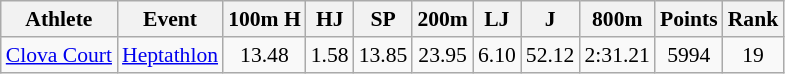<table class=wikitable style="font-size:90%">
<tr>
<th>Athlete</th>
<th>Event</th>
<th>100m H</th>
<th>HJ</th>
<th>SP</th>
<th>200m</th>
<th>LJ</th>
<th>J</th>
<th>800m</th>
<th>Points</th>
<th>Rank</th>
</tr>
<tr style="text-align:center">
<td style="text-align:left"><a href='#'>Clova Court</a></td>
<td style="text-align:left"><a href='#'>Heptathlon</a></td>
<td>13.48</td>
<td>1.58</td>
<td>13.85</td>
<td>23.95</td>
<td>6.10</td>
<td>52.12</td>
<td>2:31.21</td>
<td>5994</td>
<td>19</td>
</tr>
</table>
